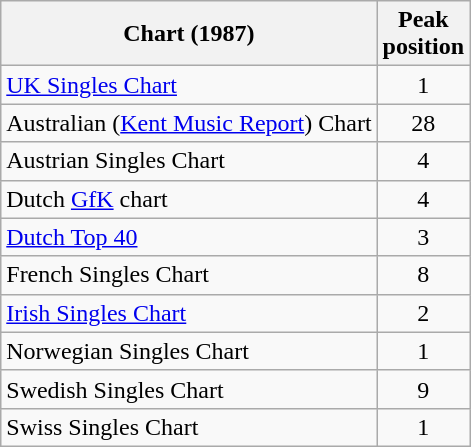<table class="wikitable sortable">
<tr>
<th>Chart (1987)</th>
<th style="text-align:center;">Peak<br>position</th>
</tr>
<tr>
<td><a href='#'>UK Singles Chart</a></td>
<td style="text-align:center;">1</td>
</tr>
<tr>
<td>Australian (<a href='#'>Kent Music Report</a>) Chart</td>
<td style="text-align:center;">28</td>
</tr>
<tr>
<td>Austrian Singles Chart</td>
<td style="text-align:center;">4</td>
</tr>
<tr>
<td>Dutch <a href='#'>GfK</a> chart</td>
<td style="text-align:center;">4</td>
</tr>
<tr>
<td><a href='#'>Dutch Top 40</a></td>
<td style="text-align:center;">3</td>
</tr>
<tr>
<td>French Singles Chart</td>
<td style="text-align:center;">8</td>
</tr>
<tr>
<td><a href='#'>Irish Singles Chart</a></td>
<td style="text-align:center;">2</td>
</tr>
<tr>
<td>Norwegian Singles Chart</td>
<td style="text-align:center;">1</td>
</tr>
<tr>
<td>Swedish Singles Chart</td>
<td style="text-align:center;">9</td>
</tr>
<tr>
<td>Swiss Singles Chart</td>
<td style="text-align:center;">1</td>
</tr>
</table>
